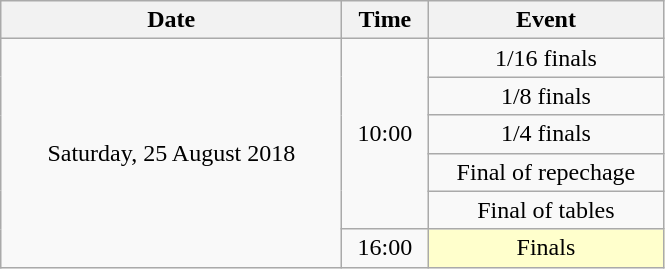<table class = "wikitable" style="text-align:center;">
<tr>
<th width=220>Date</th>
<th width=50>Time</th>
<th width=150>Event</th>
</tr>
<tr>
<td rowspan=6>Saturday, 25 August 2018</td>
<td rowspan=5>10:00</td>
<td>1/16 finals</td>
</tr>
<tr>
<td>1/8 finals</td>
</tr>
<tr>
<td>1/4 finals</td>
</tr>
<tr>
<td>Final of repechage</td>
</tr>
<tr>
<td>Final of tables</td>
</tr>
<tr>
<td>16:00</td>
<td bgcolor=ffffcc>Finals</td>
</tr>
</table>
